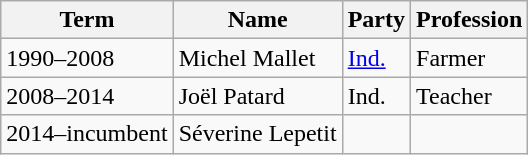<table class="wikitable">
<tr>
<th>Term</th>
<th>Name</th>
<th>Party</th>
<th>Profession</th>
</tr>
<tr>
<td>1990–2008</td>
<td>Michel Mallet</td>
<td><a href='#'>Ind.</a></td>
<td>Farmer</td>
</tr>
<tr>
<td>2008–2014</td>
<td>Joël Patard</td>
<td>Ind.</td>
<td>Teacher</td>
</tr>
<tr>
<td>2014–incumbent</td>
<td>Séverine Lepetit</td>
<td></td>
<td></td>
</tr>
</table>
